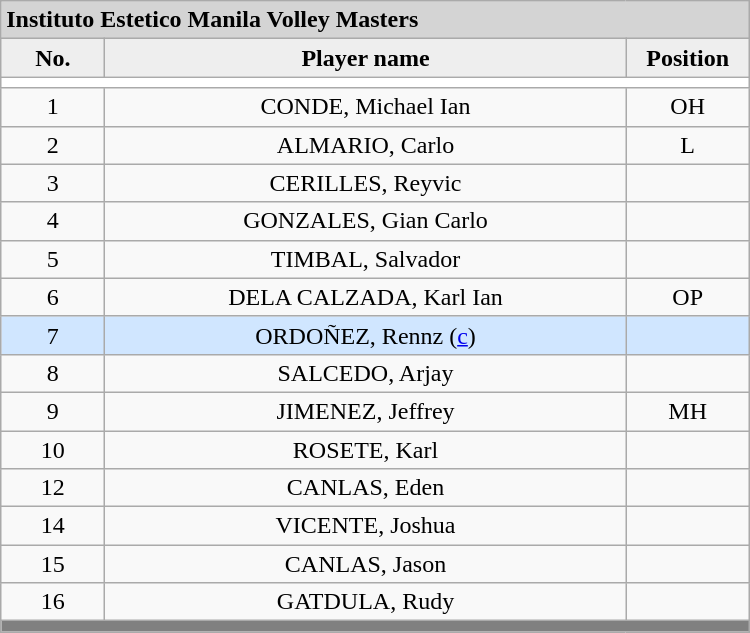<table class='wikitable mw-collapsible mw-collapsed' style='text-align: center; width: 500px; border: none;'>
<tr>
<th style="background:#D4D4D4; text-align:left;" colspan=3> Instituto Estetico Manila Volley Masters</th>
</tr>
<tr style="background:#EEEEEE; font-weight:bold;">
<td width=10%>No.</td>
<td width=50%>Player name</td>
<td width=10%>Position</td>
</tr>
<tr style="background:#FFFFFF;">
<td colspan=3 align=center></td>
</tr>
<tr>
<td align=center>1</td>
<td>CONDE, Michael Ian</td>
<td align=center>OH</td>
</tr>
<tr>
<td align=center>2</td>
<td>ALMARIO, Carlo</td>
<td align=center>L</td>
</tr>
<tr>
<td align=center>3</td>
<td>CERILLES, Reyvic</td>
<td align=center></td>
</tr>
<tr>
<td align=center>4</td>
<td>GONZALES, Gian Carlo</td>
<td align=center></td>
</tr>
<tr>
<td align=center>5</td>
<td>TIMBAL, Salvador</td>
<td align=center></td>
</tr>
<tr>
<td align=center>6</td>
<td>DELA CALZADA, Karl Ian</td>
<td align=center>OP</td>
</tr>
<tr bgcolor=#D0E6FF>
<td align=center>7</td>
<td>ORDOÑEZ, Rennz (<a href='#'>c</a>)</td>
<td align=center></td>
</tr>
<tr>
<td align=center>8</td>
<td>SALCEDO, Arjay</td>
<td align=center></td>
</tr>
<tr>
<td align=center>9</td>
<td>JIMENEZ, Jeffrey</td>
<td align=center>MH</td>
</tr>
<tr>
<td align=center>10</td>
<td>ROSETE, Karl</td>
<td align=center></td>
</tr>
<tr>
<td align=center>12</td>
<td>CANLAS, Eden</td>
<td align=center></td>
</tr>
<tr>
<td align=center>14</td>
<td>VICENTE, Joshua</td>
<td align=center></td>
</tr>
<tr>
<td align=center>15</td>
<td>CANLAS, Jason</td>
<td align=center></td>
</tr>
<tr>
<td align=center>16</td>
<td>GATDULA, Rudy</td>
<td align=center></td>
</tr>
<tr>
<th style="background:gray;" colspan=3></th>
</tr>
<tr>
</tr>
</table>
